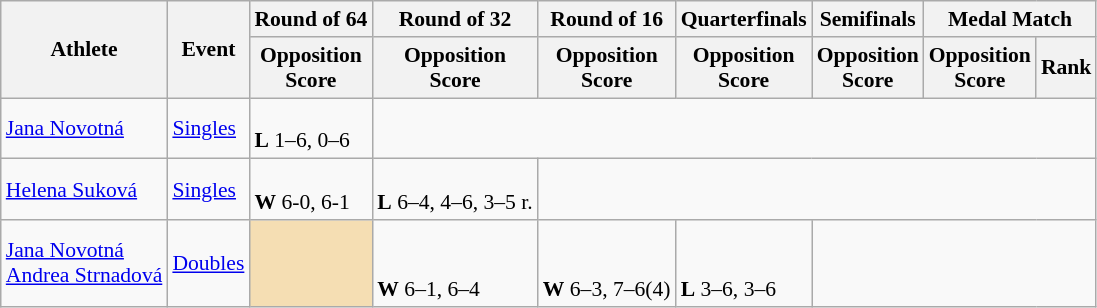<table class=wikitable style="font-size:90%">
<tr>
<th rowspan="2">Athlete</th>
<th rowspan="2">Event</th>
<th>Round of 64</th>
<th>Round of 32</th>
<th>Round of 16</th>
<th>Quarterfinals</th>
<th>Semifinals</th>
<th colspan="2">Medal Match</th>
</tr>
<tr>
<th>Opposition<br>Score</th>
<th>Opposition<br>Score</th>
<th>Opposition<br>Score</th>
<th>Opposition<br>Score</th>
<th>Opposition<br>Score</th>
<th>Opposition<br>Score</th>
<th>Rank</th>
</tr>
<tr>
<td><a href='#'>Jana Novotná</a></td>
<td><a href='#'>Singles</a></td>
<td><br><strong>L</strong> 1–6, 0–6</td>
<td colspan = "6"><em></em></td>
</tr>
<tr>
<td><a href='#'>Helena Suková</a></td>
<td><a href='#'>Singles</a></td>
<td><br><strong>W</strong> 6-0, 6-1</td>
<td><br><strong>L</strong> 6–4, 4–6, 3–5 r.</td>
<td colspan = "5"><em></em></td>
</tr>
<tr>
<td><a href='#'>Jana Novotná</a> <br><a href='#'>Andrea Strnadová</a></td>
<td><a href='#'>Doubles</a></td>
<td bgcolor="wheat"></td>
<td><br><br><strong>W</strong> 6–1, 6–4</td>
<td><br><br><strong>W</strong> 6–3, 7–6(4)</td>
<td><br><br><strong>L</strong> 3–6, 3–6</td>
<td colspan = "3"><em></em></td>
</tr>
</table>
